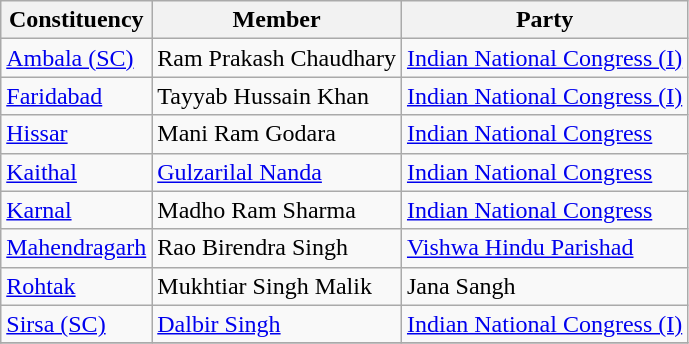<table class="wikitable sortable">
<tr>
<th>Constituency</th>
<th>Member</th>
<th>Party</th>
</tr>
<tr>
<td><a href='#'>Ambala (SC)</a></td>
<td>Ram Prakash Chaudhary</td>
<td><a href='#'>Indian National Congress (I)</a></td>
</tr>
<tr>
<td><a href='#'>Faridabad</a></td>
<td>Tayyab Hussain Khan</td>
<td><a href='#'>Indian National Congress (I)</a></td>
</tr>
<tr>
<td><a href='#'>Hissar</a></td>
<td>Mani Ram Godara</td>
<td><a href='#'>Indian National Congress</a></td>
</tr>
<tr>
<td><a href='#'>Kaithal</a></td>
<td><a href='#'>Gulzarilal Nanda</a></td>
<td><a href='#'>Indian National Congress</a></td>
</tr>
<tr>
<td><a href='#'>Karnal</a></td>
<td>Madho Ram Sharma</td>
<td><a href='#'>Indian National Congress</a></td>
</tr>
<tr>
<td><a href='#'>Mahendragarh</a></td>
<td>Rao Birendra Singh</td>
<td><a href='#'>Vishwa Hindu Parishad</a></td>
</tr>
<tr>
<td><a href='#'>Rohtak</a></td>
<td>Mukhtiar Singh Malik</td>
<td>Jana Sangh</td>
</tr>
<tr>
<td><a href='#'>Sirsa (SC)</a></td>
<td><a href='#'>Dalbir Singh</a></td>
<td><a href='#'>Indian National Congress (I)</a></td>
</tr>
<tr>
</tr>
</table>
